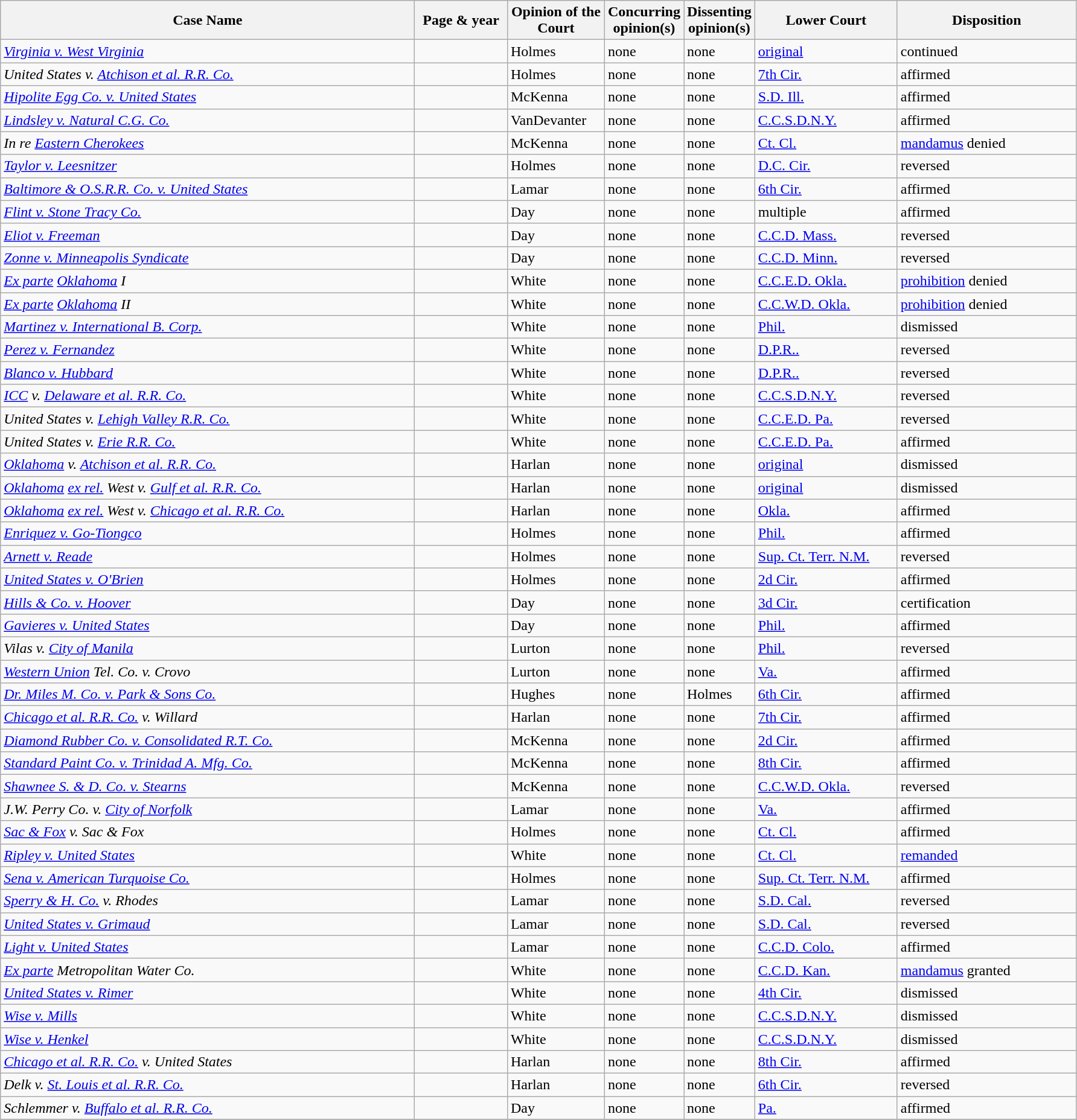<table class="wikitable sortable">
<tr>
<th scope="col" style="width: 450px;">Case Name</th>
<th scope="col" style="width: 95px;">Page & year</th>
<th scope="col" style="width: 100px;">Opinion of the Court</th>
<th scope="col" style="width: 10px;">Concurring opinion(s)</th>
<th scope="col" style="width: 10px;">Dissenting opinion(s)</th>
<th scope="col" style="width: 150px;">Lower Court</th>
<th scope="col" style="width: 190px;">Disposition</th>
</tr>
<tr>
<td><em><a href='#'>Virginia v. West Virginia</a></em></td>
<td align="right"></td>
<td>Holmes</td>
<td>none</td>
<td>none</td>
<td><a href='#'>original</a></td>
<td>continued</td>
</tr>
<tr>
<td><em>United States v. <a href='#'>Atchison et al. R.R. Co.</a></em></td>
<td align="right"></td>
<td>Holmes</td>
<td>none</td>
<td>none</td>
<td><a href='#'>7th Cir.</a></td>
<td>affirmed</td>
</tr>
<tr>
<td><em><a href='#'>Hipolite Egg Co. v. United States</a></em></td>
<td align="right"></td>
<td>McKenna</td>
<td>none</td>
<td>none</td>
<td><a href='#'>S.D. Ill.</a></td>
<td>affirmed</td>
</tr>
<tr>
<td><em><a href='#'>Lindsley v. Natural C.G. Co.</a></em></td>
<td align="right"></td>
<td>VanDevanter</td>
<td>none</td>
<td>none</td>
<td><a href='#'>C.C.S.D.N.Y.</a></td>
<td>affirmed</td>
</tr>
<tr>
<td><em>In re <a href='#'>Eastern Cherokees</a></em></td>
<td align="right"></td>
<td>McKenna</td>
<td>none</td>
<td>none</td>
<td><a href='#'>Ct. Cl.</a></td>
<td><a href='#'>mandamus</a> denied</td>
</tr>
<tr>
<td><em><a href='#'>Taylor v. Leesnitzer</a></em></td>
<td align="right"></td>
<td>Holmes</td>
<td>none</td>
<td>none</td>
<td><a href='#'>D.C. Cir.</a></td>
<td>reversed</td>
</tr>
<tr>
<td><em><a href='#'>Baltimore & O.S.R.R. Co. v. United States</a></em></td>
<td align="right"></td>
<td>Lamar</td>
<td>none</td>
<td>none</td>
<td><a href='#'>6th Cir.</a></td>
<td>affirmed</td>
</tr>
<tr>
<td><em><a href='#'>Flint v. Stone Tracy Co.</a></em></td>
<td align="right"></td>
<td>Day</td>
<td>none</td>
<td>none</td>
<td>multiple</td>
<td>affirmed</td>
</tr>
<tr>
<td><em><a href='#'>Eliot v. Freeman</a></em></td>
<td align="right"></td>
<td>Day</td>
<td>none</td>
<td>none</td>
<td><a href='#'>C.C.D. Mass.</a></td>
<td>reversed</td>
</tr>
<tr>
<td><em><a href='#'>Zonne v. Minneapolis Syndicate</a></em></td>
<td align="right"></td>
<td>Day</td>
<td>none</td>
<td>none</td>
<td><a href='#'>C.C.D. Minn.</a></td>
<td>reversed</td>
</tr>
<tr>
<td><em><a href='#'>Ex parte</a> <a href='#'>Oklahoma</a> I</em></td>
<td align="right"></td>
<td>White</td>
<td>none</td>
<td>none</td>
<td><a href='#'>C.C.E.D. Okla.</a></td>
<td><a href='#'>prohibition</a> denied</td>
</tr>
<tr>
<td><em><a href='#'>Ex parte</a> <a href='#'>Oklahoma</a> II</em></td>
<td align="right"></td>
<td>White</td>
<td>none</td>
<td>none</td>
<td><a href='#'>C.C.W.D. Okla.</a></td>
<td><a href='#'>prohibition</a> denied</td>
</tr>
<tr>
<td><em><a href='#'>Martinez v. International B. Corp.</a></em></td>
<td align="right"></td>
<td>White</td>
<td>none</td>
<td>none</td>
<td><a href='#'>Phil.</a></td>
<td>dismissed</td>
</tr>
<tr>
<td><em><a href='#'>Perez v. Fernandez</a></em></td>
<td align="right"></td>
<td>White</td>
<td>none</td>
<td>none</td>
<td><a href='#'>D.P.R..</a></td>
<td>reversed</td>
</tr>
<tr>
<td><em><a href='#'>Blanco v. Hubbard</a></em></td>
<td align="right"></td>
<td>White</td>
<td>none</td>
<td>none</td>
<td><a href='#'>D.P.R..</a></td>
<td>reversed</td>
</tr>
<tr>
<td><em><a href='#'>ICC</a> v. <a href='#'>Delaware et al. R.R. Co.</a></em></td>
<td align="right"></td>
<td>White</td>
<td>none</td>
<td>none</td>
<td><a href='#'>C.C.S.D.N.Y.</a></td>
<td>reversed</td>
</tr>
<tr>
<td><em>United States v. <a href='#'>Lehigh Valley R.R. Co.</a></em></td>
<td align="right"></td>
<td>White</td>
<td>none</td>
<td>none</td>
<td><a href='#'>C.C.E.D. Pa.</a></td>
<td>reversed</td>
</tr>
<tr>
<td><em>United States v. <a href='#'>Erie R.R. Co.</a></em></td>
<td align="right"></td>
<td>White</td>
<td>none</td>
<td>none</td>
<td><a href='#'>C.C.E.D. Pa.</a></td>
<td>affirmed</td>
</tr>
<tr>
<td><em><a href='#'>Oklahoma</a> v. <a href='#'>Atchison et al. R.R. Co.</a></em></td>
<td align="right"></td>
<td>Harlan</td>
<td>none</td>
<td>none</td>
<td><a href='#'>original</a></td>
<td>dismissed</td>
</tr>
<tr>
<td><em><a href='#'>Oklahoma</a> <a href='#'>ex rel.</a> West v. <a href='#'>Gulf et al. R.R. Co.</a></em></td>
<td align="right"></td>
<td>Harlan</td>
<td>none</td>
<td>none</td>
<td><a href='#'>original</a></td>
<td>dismissed</td>
</tr>
<tr>
<td><em><a href='#'>Oklahoma</a> <a href='#'>ex rel.</a> West v. <a href='#'>Chicago et al. R.R. Co.</a></em></td>
<td align="right"></td>
<td>Harlan</td>
<td>none</td>
<td>none</td>
<td><a href='#'>Okla.</a></td>
<td>affirmed</td>
</tr>
<tr>
<td><em><a href='#'>Enriquez v. Go-Tiongco</a></em></td>
<td align="right"></td>
<td>Holmes</td>
<td>none</td>
<td>none</td>
<td><a href='#'>Phil.</a></td>
<td>affirmed</td>
</tr>
<tr>
<td><em><a href='#'>Arnett v. Reade</a></em></td>
<td align="right"></td>
<td>Holmes</td>
<td>none</td>
<td>none</td>
<td><a href='#'>Sup. Ct. Terr. N.M.</a></td>
<td>reversed</td>
</tr>
<tr>
<td><em><a href='#'>United States v. O'Brien</a></em></td>
<td align="right"></td>
<td>Holmes</td>
<td>none</td>
<td>none</td>
<td><a href='#'>2d Cir.</a></td>
<td>affirmed</td>
</tr>
<tr>
<td><em><a href='#'>Hills & Co. v. Hoover</a></em></td>
<td align="right"></td>
<td>Day</td>
<td>none</td>
<td>none</td>
<td><a href='#'>3d Cir.</a></td>
<td>certification</td>
</tr>
<tr>
<td><em><a href='#'>Gavieres v. United States</a></em></td>
<td align="right"></td>
<td>Day</td>
<td>none</td>
<td>none</td>
<td><a href='#'>Phil.</a></td>
<td>affirmed</td>
</tr>
<tr>
<td><em>Vilas v. <a href='#'>City of Manila</a></em></td>
<td align="right"></td>
<td>Lurton</td>
<td>none</td>
<td>none</td>
<td><a href='#'>Phil.</a></td>
<td>reversed</td>
</tr>
<tr>
<td><em><a href='#'>Western Union</a> Tel. Co. v. Crovo</em></td>
<td align="right"></td>
<td>Lurton</td>
<td>none</td>
<td>none</td>
<td><a href='#'>Va.</a></td>
<td>affirmed</td>
</tr>
<tr>
<td><em><a href='#'>Dr. Miles M. Co. v. Park & Sons Co.</a></em></td>
<td align="right"></td>
<td>Hughes</td>
<td>none</td>
<td>Holmes</td>
<td><a href='#'>6th Cir.</a></td>
<td>affirmed</td>
</tr>
<tr>
<td><em><a href='#'>Chicago et al. R.R. Co.</a> v. Willard</em></td>
<td align="right"></td>
<td>Harlan</td>
<td>none</td>
<td>none</td>
<td><a href='#'>7th Cir.</a></td>
<td>affirmed</td>
</tr>
<tr>
<td><em><a href='#'>Diamond Rubber Co. v. Consolidated R.T. Co.</a></em></td>
<td align="right"></td>
<td>McKenna</td>
<td>none</td>
<td>none</td>
<td><a href='#'>2d Cir.</a></td>
<td>affirmed</td>
</tr>
<tr>
<td><em><a href='#'>Standard Paint Co. v. Trinidad A. Mfg. Co.</a></em></td>
<td align="right"></td>
<td>McKenna</td>
<td>none</td>
<td>none</td>
<td><a href='#'>8th Cir.</a></td>
<td>affirmed</td>
</tr>
<tr>
<td><em><a href='#'>Shawnee S. & D. Co. v. Stearns</a></em></td>
<td align="right"></td>
<td>McKenna</td>
<td>none</td>
<td>none</td>
<td><a href='#'>C.C.W.D. Okla.</a></td>
<td>reversed</td>
</tr>
<tr>
<td><em>J.W. Perry Co. v. <a href='#'>City of Norfolk</a></em></td>
<td align="right"></td>
<td>Lamar</td>
<td>none</td>
<td>none</td>
<td><a href='#'>Va.</a></td>
<td>affirmed</td>
</tr>
<tr>
<td><em><a href='#'>Sac & Fox</a> v. Sac & Fox</em></td>
<td align="right"></td>
<td>Holmes</td>
<td>none</td>
<td>none</td>
<td><a href='#'>Ct. Cl.</a></td>
<td>affirmed</td>
</tr>
<tr>
<td><em><a href='#'>Ripley v. United States</a></em></td>
<td align="right"></td>
<td>White</td>
<td>none</td>
<td>none</td>
<td><a href='#'>Ct. Cl.</a></td>
<td><a href='#'>remanded</a></td>
</tr>
<tr>
<td><em><a href='#'>Sena v. American Turquoise Co.</a></em></td>
<td align="right"></td>
<td>Holmes</td>
<td>none</td>
<td>none</td>
<td><a href='#'>Sup. Ct. Terr. N.M.</a></td>
<td>affirmed</td>
</tr>
<tr>
<td><em><a href='#'>Sperry & H. Co.</a> v. Rhodes</em></td>
<td align="right"></td>
<td>Lamar</td>
<td>none</td>
<td>none</td>
<td><a href='#'>S.D. Cal.</a></td>
<td>reversed</td>
</tr>
<tr>
<td><em><a href='#'>United States v. Grimaud</a></em></td>
<td align="right"></td>
<td>Lamar</td>
<td>none</td>
<td>none</td>
<td><a href='#'>S.D. Cal.</a></td>
<td>reversed</td>
</tr>
<tr>
<td><em><a href='#'>Light v. United States</a></em></td>
<td align="right"></td>
<td>Lamar</td>
<td>none</td>
<td>none</td>
<td><a href='#'>C.C.D. Colo.</a></td>
<td>affirmed</td>
</tr>
<tr>
<td><em><a href='#'>Ex parte</a> Metropolitan Water Co.</em></td>
<td align="right"></td>
<td>White</td>
<td>none</td>
<td>none</td>
<td><a href='#'>C.C.D. Kan.</a></td>
<td><a href='#'>mandamus</a> granted</td>
</tr>
<tr>
<td><em><a href='#'>United States v. Rimer</a></em></td>
<td align="right"></td>
<td>White</td>
<td>none</td>
<td>none</td>
<td><a href='#'>4th Cir.</a></td>
<td>dismissed</td>
</tr>
<tr>
<td><em><a href='#'>Wise v. Mills</a></em></td>
<td align="right"></td>
<td>White</td>
<td>none</td>
<td>none</td>
<td><a href='#'>C.C.S.D.N.Y.</a></td>
<td>dismissed</td>
</tr>
<tr>
<td><em><a href='#'>Wise v. Henkel</a></em></td>
<td align="right"></td>
<td>White</td>
<td>none</td>
<td>none</td>
<td><a href='#'>C.C.S.D.N.Y.</a></td>
<td>dismissed</td>
</tr>
<tr>
<td><em><a href='#'>Chicago et al. R.R. Co.</a> v. United States</em></td>
<td align="right"></td>
<td>Harlan</td>
<td>none</td>
<td>none</td>
<td><a href='#'>8th Cir.</a></td>
<td>affirmed</td>
</tr>
<tr>
<td><em>Delk v. <a href='#'>St. Louis et al. R.R. Co.</a></em></td>
<td align="right"></td>
<td>Harlan</td>
<td>none</td>
<td>none</td>
<td><a href='#'>6th Cir.</a></td>
<td>reversed</td>
</tr>
<tr>
<td><em>Schlemmer v. <a href='#'>Buffalo et al. R.R. Co.</a></em></td>
<td align="right"></td>
<td>Day</td>
<td>none</td>
<td>none</td>
<td><a href='#'>Pa.</a></td>
<td>affirmed</td>
</tr>
<tr>
</tr>
</table>
